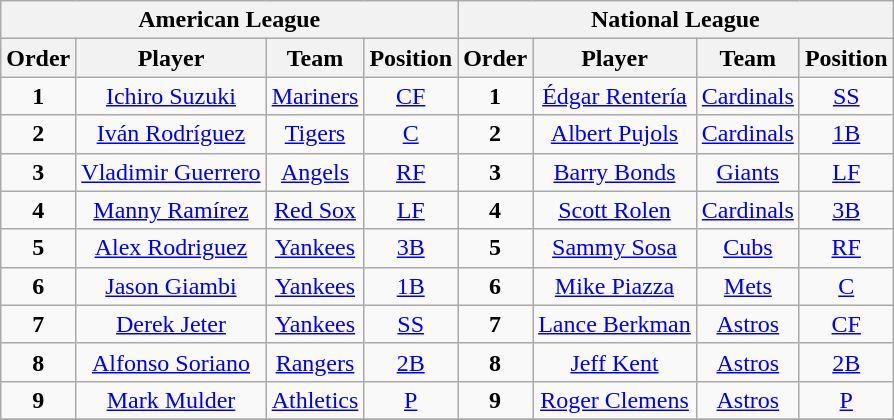<table class="wikitable" style="font-size: 100%; text-align:right;">
<tr>
<th colspan="4">American League</th>
<th colspan="4">National League</th>
</tr>
<tr>
<th>Order</th>
<th>Player</th>
<th>Team</th>
<th>Position</th>
<th>Order</th>
<th>Player</th>
<th>Team</th>
<th>Position</th>
</tr>
<tr>
<td align="center"><strong>1</strong></td>
<td align="center"><a href='#'>Ichiro Suzuki</a></td>
<td align="center"><a href='#'>Mariners</a></td>
<td align="center"><a href='#'>CF</a></td>
<td align="center"><strong>1</strong></td>
<td align="center"><a href='#'>Édgar Rentería</a></td>
<td align="center"><a href='#'>Cardinals</a></td>
<td align="center"><a href='#'>SS</a></td>
</tr>
<tr>
<td align="center"><strong>2</strong></td>
<td align="center"><a href='#'>Iván Rodríguez</a></td>
<td align="center"><a href='#'>Tigers</a></td>
<td align="center"><a href='#'>C</a></td>
<td align="center"><strong>2</strong></td>
<td align="center"><a href='#'>Albert Pujols</a></td>
<td align="center"><a href='#'>Cardinals</a></td>
<td align="center"><a href='#'>1B</a></td>
</tr>
<tr>
<td align="center"><strong>3</strong></td>
<td align="center"><a href='#'>Vladimir Guerrero</a></td>
<td align="center"><a href='#'>Angels</a></td>
<td align="center"><a href='#'>RF</a></td>
<td align="center"><strong>3</strong></td>
<td align="center"><a href='#'>Barry Bonds</a></td>
<td align="center"><a href='#'>Giants</a></td>
<td align="center"><a href='#'>LF</a></td>
</tr>
<tr>
<td align="center"><strong>4</strong></td>
<td align="center"><a href='#'>Manny Ramírez</a></td>
<td align="center"><a href='#'>Red Sox</a></td>
<td align="center"><a href='#'>LF</a></td>
<td align="center"><strong>4</strong></td>
<td align="center"><a href='#'>Scott Rolen</a></td>
<td align="center"><a href='#'>Cardinals</a></td>
<td align="center"><a href='#'>3B</a></td>
</tr>
<tr>
<td align="center"><strong>5</strong></td>
<td align="center"><a href='#'>Alex Rodriguez</a></td>
<td align="center"><a href='#'>Yankees</a></td>
<td align="center"><a href='#'>3B</a></td>
<td align="center"><strong>5</strong></td>
<td align="center"><a href='#'>Sammy Sosa</a></td>
<td align="center"><a href='#'>Cubs</a></td>
<td align="center"><a href='#'>RF</a></td>
</tr>
<tr>
<td align="center"><strong>6</strong></td>
<td align="center"><a href='#'>Jason Giambi</a></td>
<td align="center"><a href='#'>Yankees</a></td>
<td align="center"><a href='#'>1B</a></td>
<td align="center"><strong>6</strong></td>
<td align="center"><a href='#'>Mike Piazza</a></td>
<td align="center"><a href='#'>Mets</a></td>
<td align="center"><a href='#'>C</a></td>
</tr>
<tr>
<td align="center"><strong>7</strong></td>
<td align="center"><a href='#'>Derek Jeter</a></td>
<td align="center"><a href='#'>Yankees</a></td>
<td align="center"><a href='#'>SS</a></td>
<td align="center"><strong>7</strong></td>
<td align="center"><a href='#'>Lance Berkman</a></td>
<td align="center"><a href='#'>Astros</a></td>
<td align="center"><a href='#'>CF</a></td>
</tr>
<tr>
<td align="center"><strong>8</strong></td>
<td align="center"><a href='#'>Alfonso Soriano</a></td>
<td align="center"><a href='#'>Rangers</a></td>
<td align="center"><a href='#'>2B</a></td>
<td align="center"><strong>8</strong></td>
<td align="center"><a href='#'>Jeff Kent</a></td>
<td align="center"><a href='#'>Astros</a></td>
<td align="center"><a href='#'>2B</a></td>
</tr>
<tr>
<td align="center"><strong>9</strong></td>
<td align="center"><a href='#'>Mark Mulder</a></td>
<td align="center"><a href='#'>Athletics</a></td>
<td align="center"><a href='#'>P</a></td>
<td align="center"><strong>9</strong></td>
<td align="center"><a href='#'>Roger Clemens</a></td>
<td align="center"><a href='#'>Astros</a></td>
<td align="center"><a href='#'>P</a></td>
</tr>
<tr>
</tr>
</table>
